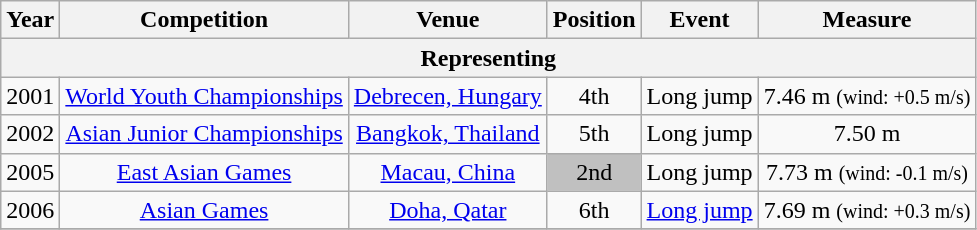<table class="wikitable sortable" style=text-align:center>
<tr>
<th>Year</th>
<th>Competition</th>
<th>Venue</th>
<th>Position</th>
<th>Event</th>
<th>Measure</th>
</tr>
<tr>
<th colspan="6">Representing </th>
</tr>
<tr>
<td>2001</td>
<td><a href='#'>World Youth Championships</a></td>
<td><a href='#'>Debrecen, Hungary</a></td>
<td>4th</td>
<td>Long jump</td>
<td>7.46 m <small>(wind: +0.5 m/s)</small></td>
</tr>
<tr>
<td>2002</td>
<td><a href='#'>Asian Junior Championships</a></td>
<td><a href='#'>Bangkok, Thailand</a></td>
<td>5th</td>
<td>Long jump</td>
<td>7.50 m</td>
</tr>
<tr>
<td>2005</td>
<td><a href='#'>East Asian Games</a></td>
<td><a href='#'>Macau, China</a></td>
<td bgcolor="silver">2nd</td>
<td>Long jump</td>
<td>7.73 m <small>(wind: -0.1 m/s)</small></td>
</tr>
<tr>
<td>2006</td>
<td><a href='#'>Asian Games</a></td>
<td><a href='#'>Doha, Qatar</a></td>
<td>6th</td>
<td><a href='#'>Long jump</a></td>
<td>7.69 m <small>(wind: +0.3 m/s)</small></td>
</tr>
<tr>
</tr>
</table>
